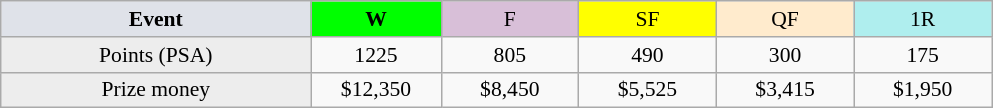<table class=wikitable style=font-size:90%;text-align:center>
<tr>
<td width=200 colspan=1 bgcolor=#dfe2e9><strong>Event</strong></td>
<td width=80 bgcolor=lime><strong>W</strong></td>
<td width=85 bgcolor=#D8BFD8>F</td>
<td width=85 bgcolor=#FFFF00>SF</td>
<td width=85 bgcolor=#ffebcd>QF</td>
<td width=85 bgcolor=#afeeee>1R</td>
</tr>
<tr>
<td bgcolor=#EDEDED>Points (PSA)</td>
<td>1225</td>
<td>805</td>
<td>490</td>
<td>300</td>
<td>175</td>
</tr>
<tr>
<td bgcolor=#EDEDED>Prize money</td>
<td>$12,350</td>
<td>$8,450</td>
<td>$5,525</td>
<td>$3,415</td>
<td>$1,950</td>
</tr>
</table>
